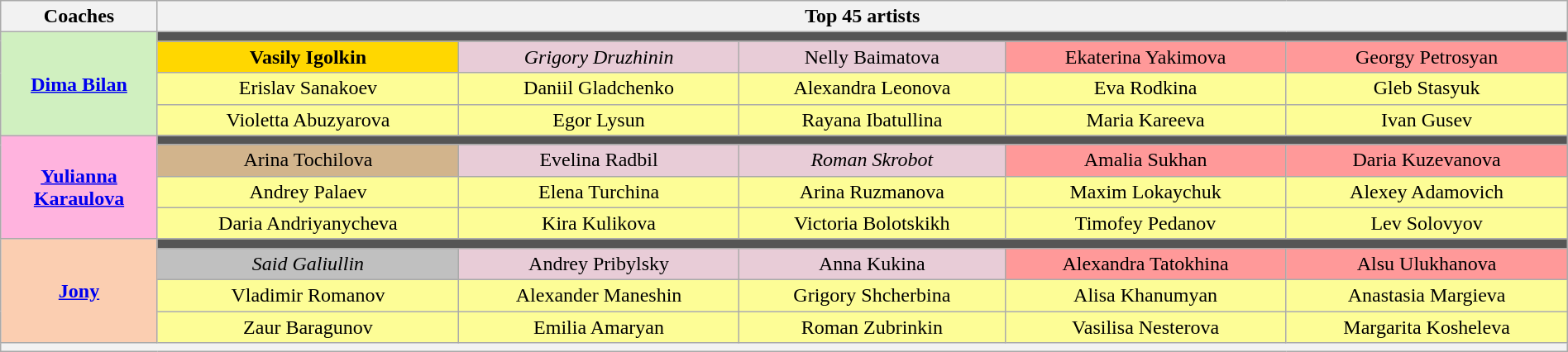<table class="wikitable" style="text-align:center; width:100%;">
<tr>
<th scope="col" style="width:10%;">Coaches</th>
<th colspan=5 scope="col" style="width:90%;">Top 45 artists</th>
</tr>
<tr>
<th rowspan=4 style="background:#d0f0c0;"><a href='#'>Dima Bilan</a></th>
<td colspan=5 style="background:#555555"></td>
</tr>
<tr>
<td style="background:gold"><strong>Vasily Igolkin</strong></td>
<td style="background:#E8CCD7"><em>Grigory Druzhinin</em></td>
<td style="background:#E8CCD7">Nelly Baimatova</td>
<td style="background:#FF9999">Ekaterina Yakimova</td>
<td style="background:#FF9999">Georgy Petrosyan</td>
</tr>
<tr>
<td style="background:#FDFD96">Erislav Sanakoev</td>
<td style="background:#FDFD96">Daniil Gladchenko</td>
<td style="background:#FDFD96">Alexandra Leonova</td>
<td style="background:#FDFD96">Eva Rodkina</td>
<td style="background:#FDFD96">Gleb Stasyuk</td>
</tr>
<tr>
<td style="background:#FDFD96">Violetta Abuzyarova</td>
<td style="background:#FDFD96">Egor Lysun</td>
<td style="background:#FDFD96">Rayana Ibatullina</td>
<td style="background:#FDFD96">Maria Kareeva</td>
<td style="background:#FDFD96">Ivan Gusev</td>
</tr>
<tr>
<th rowspan=4 style="background:#ffb3de"><a href='#'>Yulianna Karaulova</a></th>
<td colspan=5 style="background:#555;"></td>
</tr>
<tr>
<td style="background:tan">Arina Tochilova</td>
<td style="background:#E8CCD7">Evelina Radbil</td>
<td style="background:#E8CCD7"><em>Roman Skrobot</em></td>
<td style="background:#FF9999">Amalia Sukhan</td>
<td style="background:#FF9999">Daria Kuzevanova</td>
</tr>
<tr>
<td style="background:#FDFD96">Andrey Palaev</td>
<td style="background:#FDFD96">Elena Turchina</td>
<td style="background:#FDFD96">Arina Ruzmanova</td>
<td style="background:#FDFD96">Maxim Lokaychuk</td>
<td style="background:#FDFD96">Alexey Adamovich</td>
</tr>
<tr>
<td style="background:#FDFD96">Daria Andriyanycheva</td>
<td style="background:#FDFD96">Kira Kulikova</td>
<td style="background:#FDFD96">Victoria Bolotskikh</td>
<td style="background:#FDFD96">Timofey Pedanov</td>
<td style="background:#FDFD96">Lev Solovyov</td>
</tr>
<tr>
<th rowspan=4 style="background:#fbceb1;"><a href='#'>Jony</a></th>
<td colspan=5 style="background:#555;"></td>
</tr>
<tr>
<td style="background:silver"><em>Said Galiullin</em></td>
<td style="background:#E8CCD7">Andrey Pribylsky</td>
<td style="background:#E8CCD7">Anna Kukina</td>
<td style="background:#FF9999">Alexandra Tatokhina</td>
<td style="background:#FF9999">Alsu Ulukhanova</td>
</tr>
<tr>
<td style="background:#FDFD96">Vladimir Romanov</td>
<td style="background:#FDFD96">Alexander Maneshin</td>
<td style="background:#FDFD96">Grigory Shcherbina</td>
<td style="background:#FDFD96">Alisa Khanumyan</td>
<td style="background:#FDFD96">Anastasia Margieva</td>
</tr>
<tr>
<td style="background:#FDFD96">Zaur Baragunov</td>
<td style="background:#FDFD96">Emilia Amaryan</td>
<td style="background:#FDFD96">Roman Zubrinkin</td>
<td style="background:#FDFD96">Vasilisa Nesterova</td>
<td style="background:#FDFD96">Margarita Kosheleva</td>
</tr>
<tr>
<th colspan=6></th>
</tr>
</table>
